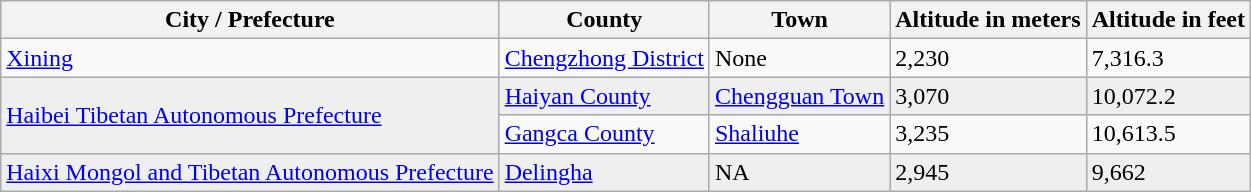<table class="wikitable sortable">
<tr>
<th>City / Prefecture</th>
<th>County</th>
<th>Town</th>
<th>Altitude in meters</th>
<th>Altitude in feet</th>
</tr>
<tr>
<td><a href='#'>Xining</a></td>
<td><a href='#'>Chengzhong District</a></td>
<td>None</td>
<td>2,230</td>
<td>7,316.3</td>
</tr>
<tr ---- style="background:#efefef">
<td rowspan=2><a href='#'>Haibei Tibetan Autonomous Prefecture</a></td>
<td><a href='#'>Haiyan County</a></td>
<td><a href='#'>Chengguan Town</a></td>
<td>3,070</td>
<td>10,072.2</td>
</tr>
<tr>
<td><a href='#'>Gangca County</a></td>
<td><a href='#'>Shaliuhe</a></td>
<td>3,235</td>
<td>10,613.5</td>
</tr>
<tr ---- style="background:#efefef">
<td><a href='#'>Haixi Mongol and Tibetan Autonomous Prefecture</a></td>
<td><a href='#'>Delingha</a></td>
<td>NA</td>
<td>2,945</td>
<td>9,662</td>
</tr>
</table>
